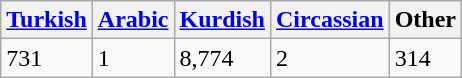<table class="wikitable">
<tr>
<th><a href='#'>Turkish</a></th>
<th><a href='#'>Arabic</a></th>
<th><a href='#'>Kurdish</a></th>
<th><a href='#'>Circassian</a></th>
<th>Other</th>
</tr>
<tr>
<td>731</td>
<td>1</td>
<td>8,774</td>
<td>2</td>
<td>314</td>
</tr>
</table>
